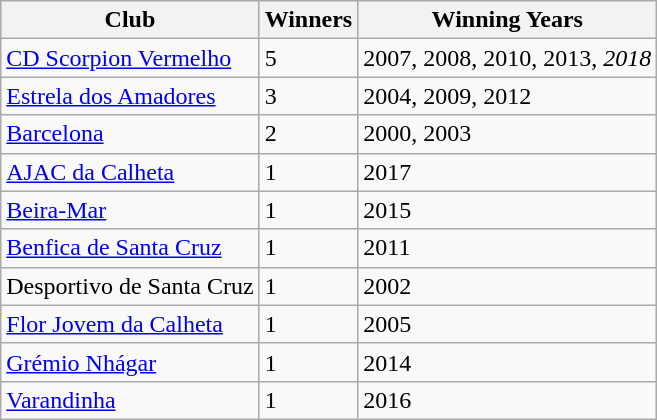<table class="wikitable">
<tr>
<th>Club</th>
<th>Winners</th>
<th>Winning Years</th>
</tr>
<tr>
<td><a href='#'>CD Scorpion Vermelho</a></td>
<td>5</td>
<td>2007, 2008, 2010, 2013, <em>2018</em></td>
</tr>
<tr>
<td><a href='#'>Estrela dos Amadores</a></td>
<td>3</td>
<td>2004, 2009, 2012</td>
</tr>
<tr>
<td><a href='#'>Barcelona</a></td>
<td>2</td>
<td>2000, 2003</td>
</tr>
<tr>
<td><a href='#'>AJAC da Calheta</a></td>
<td>1</td>
<td>2017</td>
</tr>
<tr>
<td><a href='#'>Beira-Mar</a></td>
<td>1</td>
<td>2015</td>
</tr>
<tr>
<td><a href='#'>Benfica de Santa Cruz</a></td>
<td>1</td>
<td>2011</td>
</tr>
<tr>
<td>Desportivo de Santa Cruz</td>
<td>1</td>
<td>2002</td>
</tr>
<tr>
<td><a href='#'>Flor Jovem da Calheta</a></td>
<td>1</td>
<td>2005</td>
</tr>
<tr>
<td><a href='#'>Grémio Nhágar</a></td>
<td>1</td>
<td>2014</td>
</tr>
<tr>
<td><a href='#'>Varandinha</a></td>
<td>1</td>
<td>2016</td>
</tr>
</table>
